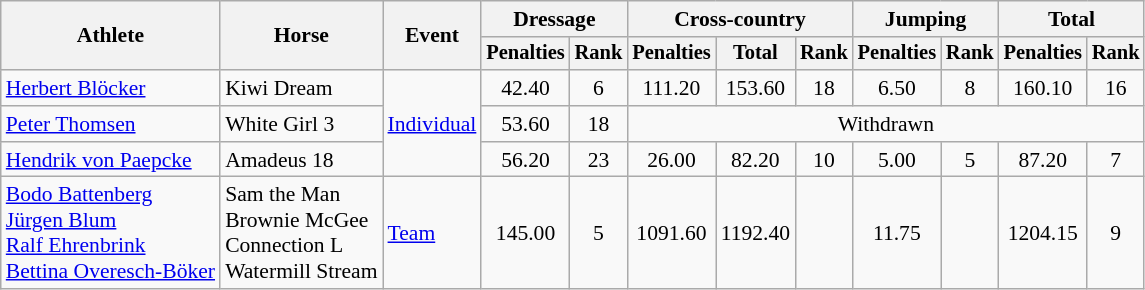<table class=wikitable style="font-size:90%">
<tr>
<th rowspan="2">Athlete</th>
<th rowspan="2">Horse</th>
<th rowspan="2">Event</th>
<th colspan="2">Dressage</th>
<th colspan="3">Cross-country</th>
<th colspan="2">Jumping</th>
<th colspan="2">Total</th>
</tr>
<tr style="font-size:95%">
<th>Penalties</th>
<th>Rank</th>
<th>Penalties</th>
<th>Total</th>
<th>Rank</th>
<th>Penalties</th>
<th>Rank</th>
<th>Penalties</th>
<th>Rank</th>
</tr>
<tr align=center>
<td align=left><a href='#'>Herbert Blöcker</a></td>
<td align=left>Kiwi Dream</td>
<td align=left rowspan=3><a href='#'>Individual</a></td>
<td>42.40</td>
<td>6</td>
<td>111.20</td>
<td>153.60</td>
<td>18</td>
<td>6.50</td>
<td>8</td>
<td>160.10</td>
<td>16</td>
</tr>
<tr align=center>
<td align=left><a href='#'>Peter Thomsen</a></td>
<td align=left>White Girl 3</td>
<td>53.60</td>
<td>18</td>
<td colspan=7>Withdrawn</td>
</tr>
<tr align=center>
<td align=left><a href='#'>Hendrik von Paepcke</a></td>
<td align=left>Amadeus 18</td>
<td>56.20</td>
<td>23</td>
<td>26.00</td>
<td>82.20</td>
<td>10</td>
<td>5.00</td>
<td>5</td>
<td>87.20</td>
<td>7</td>
</tr>
<tr align=center>
<td align=left><a href='#'>Bodo Battenberg</a><br><a href='#'>Jürgen Blum</a><br><a href='#'>Ralf Ehrenbrink</a><br><a href='#'>Bettina Overesch-Böker</a></td>
<td align=left>Sam the Man<br>Brownie McGee<br>Connection L<br>Watermill Stream</td>
<td align=left><a href='#'>Team</a></td>
<td>145.00</td>
<td>5</td>
<td>1091.60</td>
<td>1192.40</td>
<td></td>
<td>11.75</td>
<td></td>
<td>1204.15</td>
<td>9</td>
</tr>
</table>
